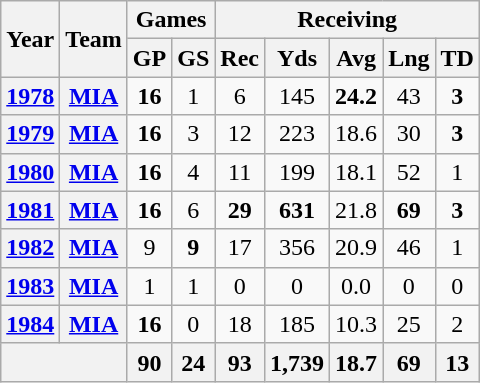<table class="wikitable" style="text-align:center">
<tr>
<th rowspan="2">Year</th>
<th rowspan="2">Team</th>
<th colspan="2">Games</th>
<th colspan="5">Receiving</th>
</tr>
<tr>
<th>GP</th>
<th>GS</th>
<th>Rec</th>
<th>Yds</th>
<th>Avg</th>
<th>Lng</th>
<th>TD</th>
</tr>
<tr>
<th><a href='#'>1978</a></th>
<th><a href='#'>MIA</a></th>
<td><strong>16</strong></td>
<td>1</td>
<td>6</td>
<td>145</td>
<td><strong>24.2</strong></td>
<td>43</td>
<td><strong>3</strong></td>
</tr>
<tr>
<th><a href='#'>1979</a></th>
<th><a href='#'>MIA</a></th>
<td><strong>16</strong></td>
<td>3</td>
<td>12</td>
<td>223</td>
<td>18.6</td>
<td>30</td>
<td><strong>3</strong></td>
</tr>
<tr>
<th><a href='#'>1980</a></th>
<th><a href='#'>MIA</a></th>
<td><strong>16</strong></td>
<td>4</td>
<td>11</td>
<td>199</td>
<td>18.1</td>
<td>52</td>
<td>1</td>
</tr>
<tr>
<th><a href='#'>1981</a></th>
<th><a href='#'>MIA</a></th>
<td><strong>16</strong></td>
<td>6</td>
<td><strong>29</strong></td>
<td><strong>631</strong></td>
<td>21.8</td>
<td><strong>69</strong></td>
<td><strong>3</strong></td>
</tr>
<tr>
<th><a href='#'>1982</a></th>
<th><a href='#'>MIA</a></th>
<td>9</td>
<td><strong>9</strong></td>
<td>17</td>
<td>356</td>
<td>20.9</td>
<td>46</td>
<td>1</td>
</tr>
<tr>
<th><a href='#'>1983</a></th>
<th><a href='#'>MIA</a></th>
<td>1</td>
<td>1</td>
<td>0</td>
<td>0</td>
<td>0.0</td>
<td>0</td>
<td>0</td>
</tr>
<tr>
<th><a href='#'>1984</a></th>
<th><a href='#'>MIA</a></th>
<td><strong>16</strong></td>
<td>0</td>
<td>18</td>
<td>185</td>
<td>10.3</td>
<td>25</td>
<td>2</td>
</tr>
<tr>
<th colspan="2"></th>
<th>90</th>
<th>24</th>
<th>93</th>
<th>1,739</th>
<th>18.7</th>
<th>69</th>
<th>13</th>
</tr>
</table>
